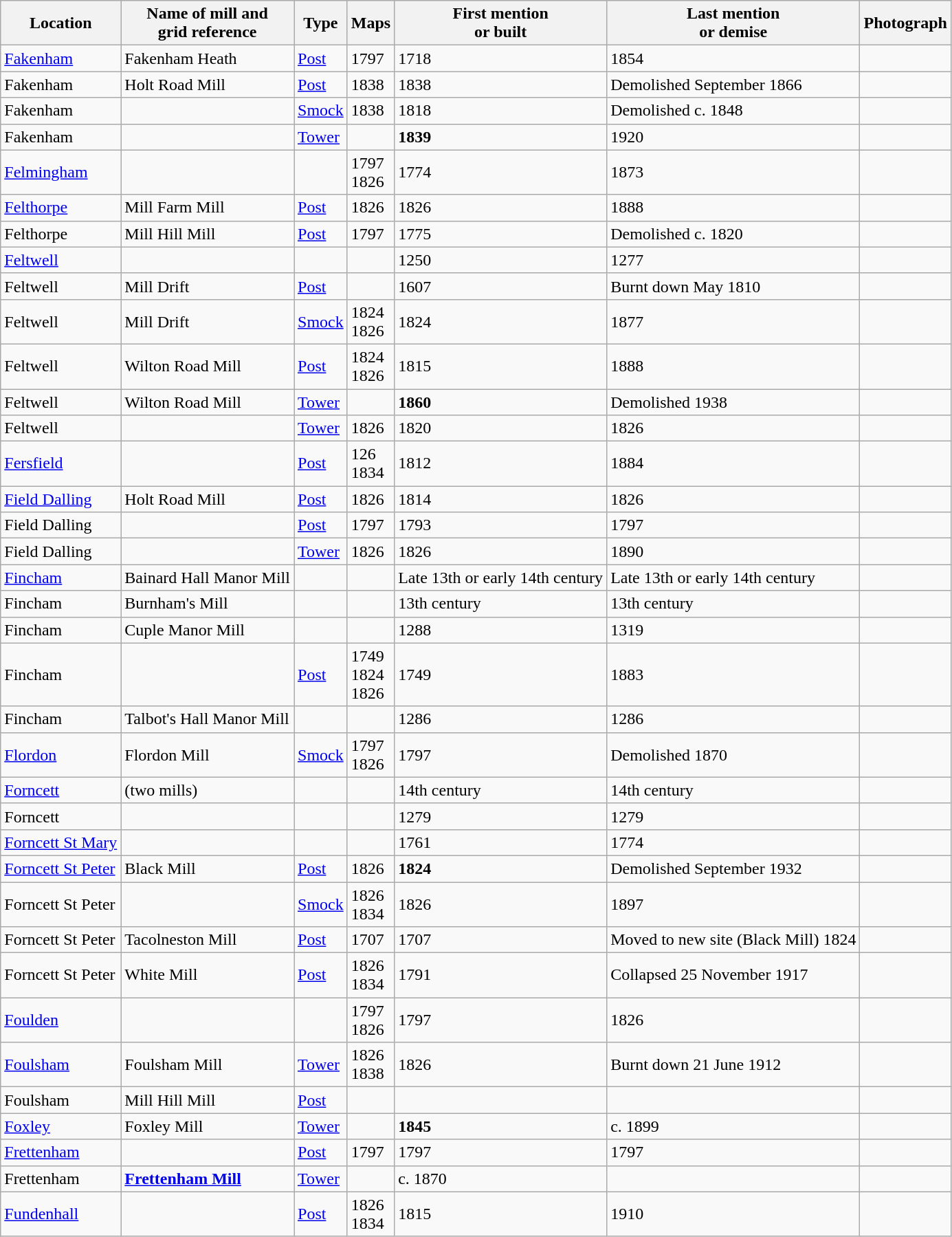<table class="wikitable">
<tr>
<th>Location</th>
<th>Name of mill and<br>grid reference</th>
<th>Type</th>
<th>Maps</th>
<th>First mention<br>or built</th>
<th>Last mention<br> or demise</th>
<th>Photograph</th>
</tr>
<tr>
<td><a href='#'>Fakenham</a></td>
<td>Fakenham Heath<br></td>
<td><a href='#'>Post</a></td>
<td>1797</td>
<td>1718</td>
<td>1854<br></td>
<td></td>
</tr>
<tr>
<td>Fakenham</td>
<td>Holt Road Mill<br></td>
<td><a href='#'>Post</a></td>
<td>1838</td>
<td>1838</td>
<td>Demolished September 1866<br></td>
<td></td>
</tr>
<tr>
<td>Fakenham</td>
<td></td>
<td><a href='#'>Smock</a></td>
<td>1838</td>
<td>1818</td>
<td>Demolished c. 1848<br></td>
<td></td>
</tr>
<tr>
<td>Fakenham</td>
<td></td>
<td><a href='#'>Tower</a></td>
<td></td>
<td><strong>1839</strong></td>
<td>1920<br></td>
<td></td>
</tr>
<tr>
<td><a href='#'>Felmingham</a></td>
<td></td>
<td></td>
<td>1797<br>1826</td>
<td>1774</td>
<td>1873<br></td>
<td></td>
</tr>
<tr>
<td><a href='#'>Felthorpe</a></td>
<td>Mill Farm Mill<br></td>
<td><a href='#'>Post</a></td>
<td>1826</td>
<td>1826</td>
<td>1888<br></td>
<td></td>
</tr>
<tr>
<td>Felthorpe</td>
<td>Mill Hill Mill<br></td>
<td><a href='#'>Post</a></td>
<td>1797</td>
<td>1775</td>
<td>Demolished c. 1820<br></td>
<td></td>
</tr>
<tr>
<td><a href='#'>Feltwell</a></td>
<td></td>
<td></td>
<td></td>
<td>1250</td>
<td>1277<br></td>
<td></td>
</tr>
<tr>
<td>Feltwell</td>
<td>Mill Drift</td>
<td><a href='#'>Post</a></td>
<td></td>
<td>1607</td>
<td>Burnt down May 1810<br></td>
<td></td>
</tr>
<tr>
<td>Feltwell</td>
<td>Mill Drift<br></td>
<td><a href='#'>Smock</a></td>
<td>1824<br>1826</td>
<td>1824</td>
<td>1877<br></td>
<td></td>
</tr>
<tr>
<td>Feltwell</td>
<td>Wilton Road Mill<br></td>
<td><a href='#'>Post</a></td>
<td>1824<br>1826</td>
<td>1815</td>
<td>1888<br></td>
<td></td>
</tr>
<tr>
<td>Feltwell</td>
<td>Wilton Road Mill<br></td>
<td><a href='#'>Tower</a></td>
<td></td>
<td><strong>1860</strong></td>
<td>Demolished 1938<br></td>
<td></td>
</tr>
<tr>
<td>Feltwell</td>
<td></td>
<td><a href='#'>Tower</a></td>
<td>1826</td>
<td>1820</td>
<td>1826<br></td>
<td></td>
</tr>
<tr>
<td><a href='#'>Fersfield</a></td>
<td></td>
<td><a href='#'>Post</a></td>
<td>126<br>1834</td>
<td>1812</td>
<td>1884<br></td>
<td></td>
</tr>
<tr>
<td><a href='#'>Field Dalling</a></td>
<td>Holt Road Mill<br></td>
<td><a href='#'>Post</a></td>
<td>1826</td>
<td>1814</td>
<td>1826<br></td>
<td></td>
</tr>
<tr>
<td>Field Dalling</td>
<td></td>
<td><a href='#'>Post</a></td>
<td>1797</td>
<td>1793</td>
<td>1797<br></td>
<td></td>
</tr>
<tr>
<td>Field Dalling</td>
<td></td>
<td><a href='#'>Tower</a></td>
<td>1826</td>
<td>1826</td>
<td>1890<br></td>
<td></td>
</tr>
<tr>
<td><a href='#'>Fincham</a></td>
<td>Bainard Hall Manor Mill</td>
<td></td>
<td></td>
<td>Late 13th or early 14th century</td>
<td>Late 13th or early 14th century<br></td>
<td></td>
</tr>
<tr>
<td>Fincham</td>
<td>Burnham's Mill</td>
<td></td>
<td></td>
<td>13th century</td>
<td>13th century<br></td>
<td></td>
</tr>
<tr>
<td>Fincham</td>
<td>Cuple Manor Mill</td>
<td></td>
<td></td>
<td>1288</td>
<td>1319<br></td>
<td></td>
</tr>
<tr>
<td>Fincham</td>
<td></td>
<td><a href='#'>Post</a></td>
<td>1749<br>1824<br>1826</td>
<td>1749</td>
<td>1883<br></td>
<td></td>
</tr>
<tr>
<td>Fincham</td>
<td>Talbot's Hall Manor Mill</td>
<td></td>
<td></td>
<td>1286</td>
<td>1286<br></td>
<td></td>
</tr>
<tr>
<td><a href='#'>Flordon</a></td>
<td>Flordon Mill<br></td>
<td><a href='#'>Smock</a></td>
<td>1797<br>1826</td>
<td>1797</td>
<td>Demolished 1870<br></td>
<td></td>
</tr>
<tr>
<td><a href='#'>Forncett</a></td>
<td>(two mills)</td>
<td></td>
<td></td>
<td>14th century</td>
<td>14th century<br></td>
<td></td>
</tr>
<tr>
<td>Forncett</td>
<td></td>
<td></td>
<td></td>
<td>1279</td>
<td>1279<br></td>
<td></td>
</tr>
<tr>
<td><a href='#'>Forncett St Mary</a></td>
<td></td>
<td></td>
<td></td>
<td>1761</td>
<td>1774<br></td>
<td></td>
</tr>
<tr>
<td><a href='#'>Forncett St Peter</a></td>
<td>Black Mill<br></td>
<td><a href='#'>Post</a></td>
<td>1826</td>
<td><strong>1824</strong></td>
<td>Demolished September 1932<br></td>
<td></td>
</tr>
<tr>
<td>Forncett St Peter</td>
<td></td>
<td><a href='#'>Smock</a></td>
<td>1826<br>1834</td>
<td>1826</td>
<td>1897<br></td>
<td></td>
</tr>
<tr>
<td>Forncett St Peter</td>
<td>Tacolneston Mill<br></td>
<td><a href='#'>Post</a></td>
<td>1707</td>
<td>1707</td>
<td>Moved to new site (Black Mill) 1824<br></td>
<td></td>
</tr>
<tr>
<td>Forncett St Peter</td>
<td>White Mill<br></td>
<td><a href='#'>Post</a></td>
<td>1826<br>1834</td>
<td>1791</td>
<td>Collapsed 25 November 1917<br></td>
<td></td>
</tr>
<tr>
<td><a href='#'>Foulden</a></td>
<td></td>
<td></td>
<td>1797<br>1826</td>
<td>1797</td>
<td>1826<br></td>
<td></td>
</tr>
<tr>
<td><a href='#'>Foulsham</a></td>
<td>Foulsham Mill<br></td>
<td><a href='#'>Tower</a></td>
<td>1826<br>1838</td>
<td>1826</td>
<td>Burnt down 21 June 1912<br></td>
<td></td>
</tr>
<tr>
<td>Foulsham</td>
<td>Mill Hill Mill<br></td>
<td><a href='#'>Post</a></td>
<td></td>
<td></td>
<td></td>
<td></td>
</tr>
<tr>
<td><a href='#'>Foxley</a></td>
<td>Foxley Mill<br></td>
<td><a href='#'>Tower</a></td>
<td></td>
<td><strong>1845</strong></td>
<td>c. 1899<br></td>
<td></td>
</tr>
<tr>
<td><a href='#'>Frettenham</a></td>
<td></td>
<td><a href='#'>Post</a></td>
<td>1797</td>
<td>1797</td>
<td>1797<br></td>
<td></td>
</tr>
<tr>
<td>Frettenham</td>
<td><strong><a href='#'>Frettenham Mill</a></strong><br></td>
<td><a href='#'>Tower</a></td>
<td></td>
<td>c. 1870</td>
<td></td>
<td></td>
</tr>
<tr>
<td><a href='#'>Fundenhall</a></td>
<td></td>
<td><a href='#'>Post</a></td>
<td>1826<br>1834</td>
<td>1815</td>
<td>1910<br></td>
<td></td>
</tr>
</table>
